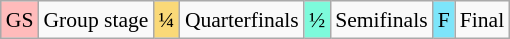<table class="wikitable" style="margin:0.5em auto; font-size:90%; line-height:1.25em;">
<tr>
<td style="background-color:#FFBBBB; text-align:center;">GS</td>
<td>Group stage</td>
<td style="background-color:#FAD978; text-align:center;">¼</td>
<td>Quarterfinals</td>
<td style="background-color:#7DFADB; text-align:center;">½</td>
<td>Semifinals</td>
<td style="background-color:#7DE5FA; text-align:center;">F</td>
<td>Final</td>
</tr>
</table>
